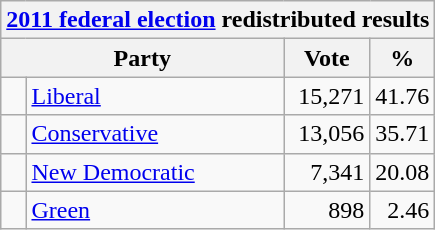<table class="wikitable">
<tr>
<th colspan="4"><a href='#'>2011 federal election</a> redistributed results</th>
</tr>
<tr>
<th bgcolor="#DDDDFF" width="130px" colspan="2">Party</th>
<th bgcolor="#DDDDFF" width="50px">Vote</th>
<th bgcolor="#DDDDFF" width="30px">%</th>
</tr>
<tr>
<td> </td>
<td><a href='#'>Liberal</a></td>
<td align=right>15,271</td>
<td align=right>41.76</td>
</tr>
<tr>
<td> </td>
<td><a href='#'>Conservative</a></td>
<td align=right>13,056</td>
<td align=right>35.71</td>
</tr>
<tr>
<td> </td>
<td><a href='#'>New Democratic</a></td>
<td align=right>7,341</td>
<td align=right>20.08</td>
</tr>
<tr>
<td> </td>
<td><a href='#'>Green</a></td>
<td align=right>898</td>
<td align=right>2.46</td>
</tr>
</table>
